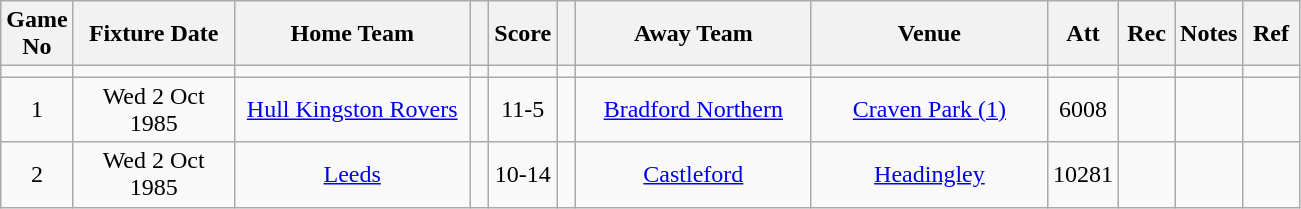<table class="wikitable" style="text-align:center;">
<tr>
<th width=20 abbr="No">Game No</th>
<th width=100 abbr="Date">Fixture Date</th>
<th width=150 abbr="Home Team">Home Team</th>
<th width=5 abbr="space"></th>
<th width=20 abbr="Score">Score</th>
<th width=5 abbr="space"></th>
<th width=150 abbr="Away Team">Away Team</th>
<th width=150 abbr="Venue">Venue</th>
<th width=30 abbr="Att">Att</th>
<th width=30 abbr="Rec">Rec</th>
<th width=20 abbr="Notes">Notes</th>
<th width=30 abbr="Ref">Ref</th>
</tr>
<tr>
<td></td>
<td></td>
<td></td>
<td></td>
<td></td>
<td></td>
<td></td>
<td></td>
<td></td>
<td></td>
<td></td>
</tr>
<tr>
<td>1</td>
<td>Wed 2 Oct 1985</td>
<td><a href='#'>Hull Kingston Rovers</a></td>
<td></td>
<td>11-5</td>
<td></td>
<td><a href='#'>Bradford Northern</a></td>
<td><a href='#'>Craven Park (1)</a></td>
<td>6008</td>
<td></td>
<td></td>
<td></td>
</tr>
<tr>
<td>2</td>
<td>Wed 2 Oct 1985</td>
<td><a href='#'>Leeds</a></td>
<td></td>
<td>10-14</td>
<td></td>
<td><a href='#'>Castleford</a></td>
<td><a href='#'>Headingley</a></td>
<td>10281</td>
<td></td>
<td></td>
<td></td>
</tr>
</table>
